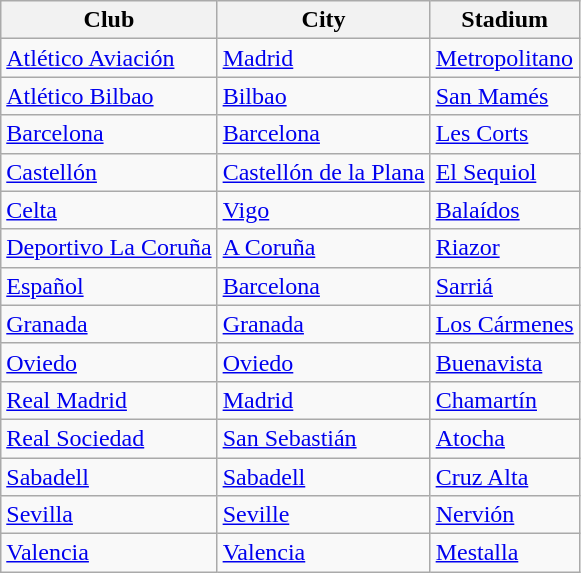<table class="wikitable sortable">
<tr>
<th>Club</th>
<th>City</th>
<th>Stadium</th>
</tr>
<tr>
<td><a href='#'>Atlético Aviación</a></td>
<td><a href='#'>Madrid</a></td>
<td><a href='#'>Metropolitano</a></td>
</tr>
<tr>
<td><a href='#'>Atlético Bilbao</a></td>
<td><a href='#'>Bilbao</a></td>
<td><a href='#'>San Mamés</a></td>
</tr>
<tr>
<td><a href='#'>Barcelona</a></td>
<td><a href='#'>Barcelona</a></td>
<td><a href='#'>Les Corts</a></td>
</tr>
<tr>
<td><a href='#'>Castellón</a></td>
<td><a href='#'>Castellón de la Plana</a></td>
<td><a href='#'>El Sequiol</a></td>
</tr>
<tr>
<td><a href='#'>Celta</a></td>
<td><a href='#'>Vigo</a></td>
<td><a href='#'>Balaídos</a></td>
</tr>
<tr>
<td><a href='#'>Deportivo La Coruña</a></td>
<td><a href='#'>A Coruña</a></td>
<td><a href='#'>Riazor</a></td>
</tr>
<tr>
<td><a href='#'>Español</a></td>
<td><a href='#'>Barcelona</a></td>
<td><a href='#'>Sarriá</a></td>
</tr>
<tr>
<td><a href='#'>Granada</a></td>
<td><a href='#'>Granada</a></td>
<td><a href='#'>Los Cármenes</a></td>
</tr>
<tr>
<td><a href='#'>Oviedo</a></td>
<td><a href='#'>Oviedo</a></td>
<td><a href='#'>Buenavista</a></td>
</tr>
<tr>
<td><a href='#'>Real Madrid</a></td>
<td><a href='#'>Madrid</a></td>
<td><a href='#'>Chamartín</a></td>
</tr>
<tr>
<td><a href='#'>Real Sociedad</a></td>
<td><a href='#'>San Sebastián</a></td>
<td><a href='#'>Atocha</a></td>
</tr>
<tr>
<td><a href='#'>Sabadell</a></td>
<td><a href='#'>Sabadell</a></td>
<td><a href='#'>Cruz Alta</a></td>
</tr>
<tr>
<td><a href='#'>Sevilla</a></td>
<td><a href='#'>Seville</a></td>
<td><a href='#'>Nervión</a></td>
</tr>
<tr>
<td><a href='#'>Valencia</a></td>
<td><a href='#'>Valencia</a></td>
<td><a href='#'>Mestalla</a></td>
</tr>
</table>
